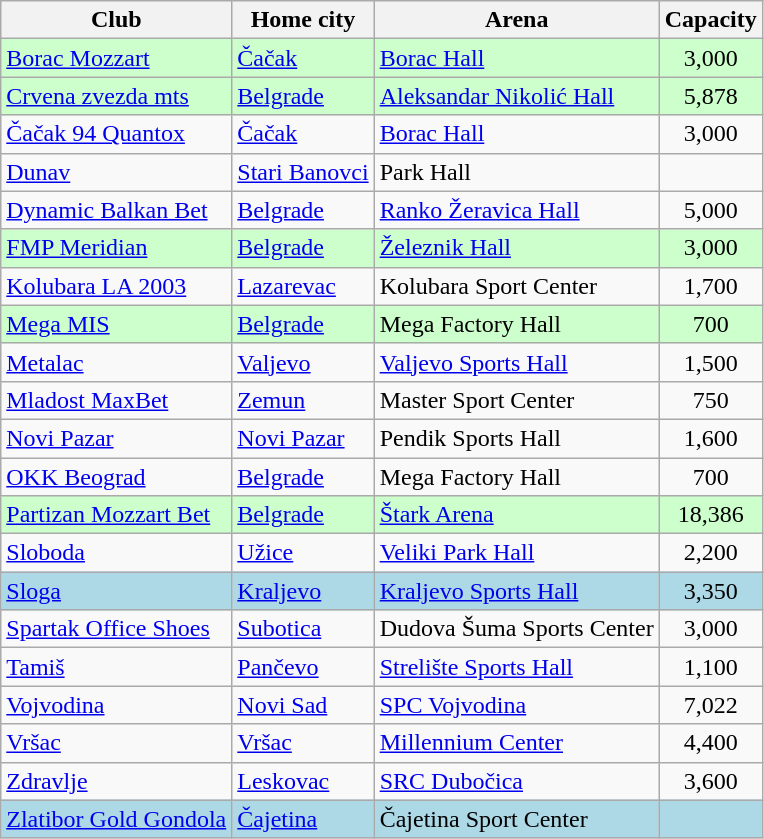<table class="wikitable">
<tr>
<th>Club</th>
<th>Home city</th>
<th>Arena</th>
<th>Capacity</th>
</tr>
<tr bgcolor=ccffcc>
<td><a href='#'>Borac Mozzart</a></td>
<td><a href='#'>Čačak</a></td>
<td><a href='#'>Borac Hall</a></td>
<td style="text-align:center">3,000</td>
</tr>
<tr bgcolor=ccffcc>
<td><a href='#'>Crvena zvezda mts</a></td>
<td><a href='#'>Belgrade</a></td>
<td><a href='#'>Aleksandar Nikolić Hall</a></td>
<td style="text-align:center">5,878</td>
</tr>
<tr>
<td><a href='#'>Čačak 94 Quantox</a></td>
<td><a href='#'>Čačak</a></td>
<td><a href='#'>Borac Hall</a></td>
<td style="text-align:center">3,000</td>
</tr>
<tr>
<td><a href='#'>Dunav</a></td>
<td><a href='#'>Stari Banovci</a></td>
<td>Park Hall</td>
<td></td>
</tr>
<tr>
<td><a href='#'>Dynamic Balkan Bet</a></td>
<td><a href='#'>Belgrade</a></td>
<td><a href='#'>Ranko Žeravica Hall</a></td>
<td style="text-align:center">5,000</td>
</tr>
<tr bgcolor=ccffcc>
<td><a href='#'>FMP Meridian</a></td>
<td><a href='#'>Belgrade</a></td>
<td><a href='#'>Železnik Hall</a></td>
<td style="text-align:center">3,000</td>
</tr>
<tr>
<td><a href='#'>Kolubara LA 2003</a></td>
<td><a href='#'>Lazarevac</a></td>
<td>Kolubara Sport Center</td>
<td style="text-align:center">1,700</td>
</tr>
<tr bgcolor=ccffcc>
<td><a href='#'>Mega MIS</a></td>
<td><a href='#'>Belgrade</a></td>
<td>Mega Factory Hall</td>
<td style="text-align:center">700</td>
</tr>
<tr>
<td><a href='#'>Metalac</a></td>
<td><a href='#'>Valjevo</a></td>
<td><a href='#'>Valjevo Sports Hall</a></td>
<td style="text-align:center">1,500</td>
</tr>
<tr>
<td><a href='#'>Mladost MaxBet</a></td>
<td><a href='#'>Zemun</a></td>
<td>Master Sport Center</td>
<td style="text-align:center">750</td>
</tr>
<tr>
<td><a href='#'>Novi Pazar</a></td>
<td><a href='#'>Novi Pazar</a></td>
<td>Pendik Sports Hall</td>
<td style="text-align:center">1,600</td>
</tr>
<tr>
<td><a href='#'>OKK Beograd</a></td>
<td><a href='#'>Belgrade</a></td>
<td>Mega Factory Hall</td>
<td style="text-align:center">700</td>
</tr>
<tr bgcolor=ccffcc>
<td><a href='#'>Partizan Mozzart Bet</a></td>
<td><a href='#'>Belgrade</a></td>
<td><a href='#'>Štark Arena</a></td>
<td style="text-align:center">18,386</td>
</tr>
<tr>
<td><a href='#'>Sloboda</a></td>
<td><a href='#'>Užice</a></td>
<td><a href='#'>Veliki Park Hall</a></td>
<td style="text-align:center">2,200</td>
</tr>
<tr bgcolor=lightblue>
<td><a href='#'>Sloga</a></td>
<td><a href='#'>Kraljevo</a></td>
<td><a href='#'>Kraljevo Sports Hall</a></td>
<td style="text-align:center">3,350</td>
</tr>
<tr>
<td><a href='#'>Spartak Office Shoes</a></td>
<td><a href='#'>Subotica</a></td>
<td>Dudova Šuma Sports Center</td>
<td style="text-align:center">3,000</td>
</tr>
<tr>
<td><a href='#'>Tamiš</a></td>
<td><a href='#'>Pančevo</a></td>
<td><a href='#'>Strelište Sports Hall</a></td>
<td style="text-align:center">1,100</td>
</tr>
<tr>
<td><a href='#'>Vojvodina</a></td>
<td><a href='#'>Novi Sad</a></td>
<td><a href='#'>SPC Vojvodina</a></td>
<td style="text-align:center">7,022</td>
</tr>
<tr>
<td><a href='#'>Vršac</a></td>
<td><a href='#'>Vršac</a></td>
<td><a href='#'>Millennium Center</a></td>
<td style="text-align:center">4,400</td>
</tr>
<tr>
<td><a href='#'>Zdravlje</a></td>
<td><a href='#'>Leskovac</a></td>
<td><a href='#'>SRC Dubočica</a></td>
<td style="text-align:center">3,600</td>
</tr>
<tr bgcolor=lightblue>
<td><a href='#'>Zlatibor Gold Gondola</a></td>
<td><a href='#'>Čajetina</a></td>
<td>Čajetina Sport Center</td>
<td style="text-align:center"></td>
</tr>
</table>
